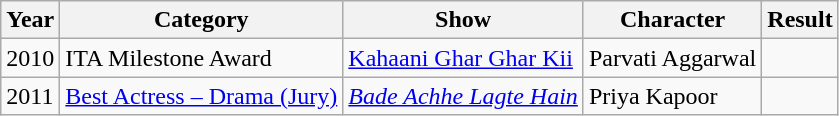<table class="wikitable sortable">
<tr>
<th>Year</th>
<th>Category</th>
<th>Show</th>
<th>Character</th>
<th>Result</th>
</tr>
<tr>
<td>2010</td>
<td>ITA Milestone Award</td>
<td><a href='#'>Kahaani Ghar Ghar Kii</a></td>
<td>Parvati Aggarwal</td>
<td></td>
</tr>
<tr>
<td>2011</td>
<td><a href='#'>Best Actress – Drama (Jury)</a></td>
<td><em><a href='#'>Bade Achhe Lagte Hain</a></em></td>
<td>Priya Kapoor</td>
<td></td>
</tr>
</table>
